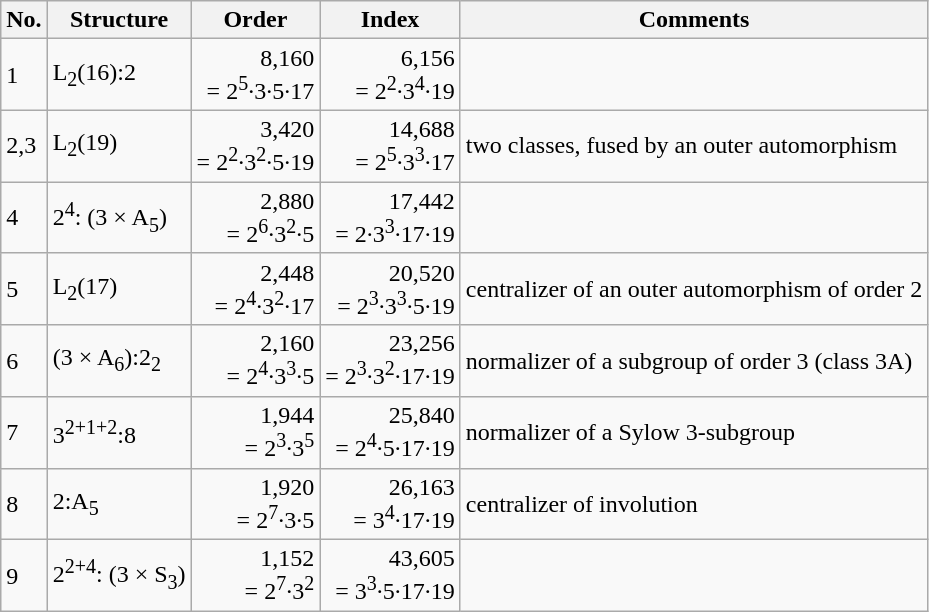<table class="wikitable">
<tr>
<th>No.</th>
<th>Structure</th>
<th>Order</th>
<th>Index</th>
<th>Comments</th>
</tr>
<tr>
<td>1</td>
<td>L<sub>2</sub>(16):2</td>
<td align=right>8,160<br>= 2<sup>5</sup>·3·5·17</td>
<td align=right>6,156<br>= 2<sup>2</sup>·3<sup>4</sup>·19</td>
<td></td>
</tr>
<tr>
<td>2,3</td>
<td>L<sub>2</sub>(19)</td>
<td align=right>3,420<br>= 2<sup>2</sup>·3<sup>2</sup>·5·19</td>
<td align=right>14,688<br>= 2<sup>5</sup>·3<sup>3</sup>·17</td>
<td>two classes, fused by an outer automorphism</td>
</tr>
<tr>
<td>4</td>
<td>2<sup>4</sup>: (3 × A<sub>5</sub>)</td>
<td align=right>2,880<br>= 2<sup>6</sup>·3<sup>2</sup>·5</td>
<td align=right>17,442<br>= 2·3<sup>3</sup>·17·19</td>
<td></td>
</tr>
<tr>
<td>5</td>
<td>L<sub>2</sub>(17)</td>
<td align=right>2,448<br>= 2<sup>4</sup>·3<sup>2</sup>·17</td>
<td align=right>20,520<br>= 2<sup>3</sup>·3<sup>3</sup>·5·19</td>
<td>centralizer of an outer automorphism of order 2</td>
</tr>
<tr>
<td>6</td>
<td>(3 × A<sub>6</sub>):2<sub>2</sub></td>
<td align=right>2,160<br>= 2<sup>4</sup>·3<sup>3</sup>·5</td>
<td align=right>23,256<br>= 2<sup>3</sup>·3<sup>2</sup>·17·19</td>
<td>normalizer of a subgroup of order 3 (class 3A)</td>
</tr>
<tr>
<td>7</td>
<td>3<sup>2+1+2</sup>:8</td>
<td align=right>1,944<br>= 2<sup>3</sup>·3<sup>5</sup></td>
<td align=right>25,840<br>= 2<sup>4</sup>·5·17·19</td>
<td>normalizer of a Sylow 3-subgroup</td>
</tr>
<tr>
<td>8</td>
<td>2:A<sub>5</sub></td>
<td align=right>1,920<br>= 2<sup>7</sup>·3·5</td>
<td align=right>26,163<br>= 3<sup>4</sup>·17·19</td>
<td>centralizer of involution</td>
</tr>
<tr>
<td>9</td>
<td>2<sup>2+4</sup>: (3 × S<sub>3</sub>)</td>
<td align=right>1,152<br>= 2<sup>7</sup>·3<sup>2</sup></td>
<td align=right>43,605<br>= 3<sup>3</sup>·5·17·19</td>
<td></td>
</tr>
</table>
